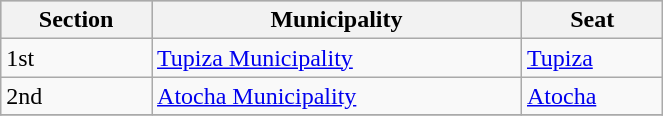<table class="wikitable" border="1" style="width:35%;" border="1">
<tr bgcolor=silver>
<th>Section</th>
<th>Municipality</th>
<th>Seat</th>
</tr>
<tr>
<td>1st</td>
<td><a href='#'>Tupiza Municipality</a></td>
<td><a href='#'>Tupiza</a></td>
</tr>
<tr>
<td>2nd</td>
<td><a href='#'>Atocha Municipality</a></td>
<td><a href='#'>Atocha</a></td>
</tr>
<tr>
</tr>
</table>
